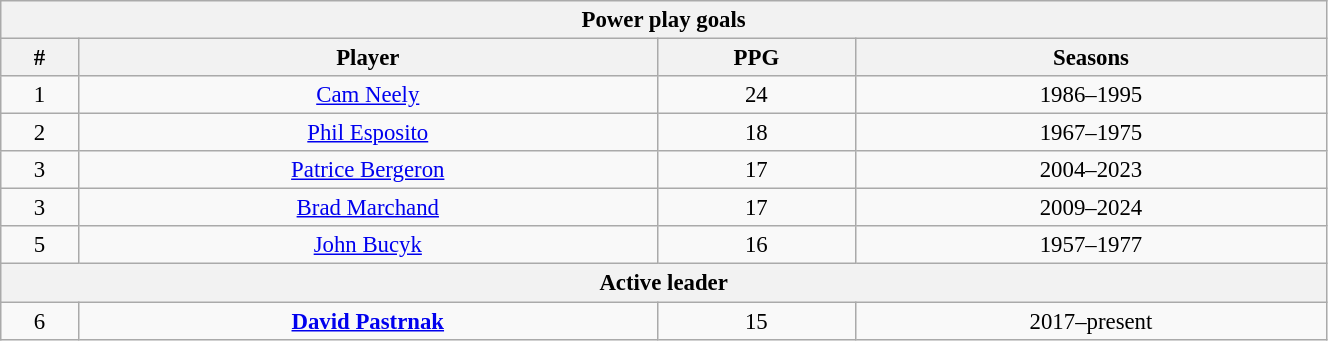<table class="wikitable" style="text-align: center; font-size: 95%" width="70%">
<tr>
<th colspan="4">Power play goals</th>
</tr>
<tr>
<th>#</th>
<th>Player</th>
<th>PPG</th>
<th>Seasons</th>
</tr>
<tr>
<td>1</td>
<td><a href='#'>Cam Neely</a></td>
<td>24</td>
<td>1986–1995</td>
</tr>
<tr>
<td>2</td>
<td><a href='#'>Phil Esposito</a></td>
<td>18</td>
<td>1967–1975</td>
</tr>
<tr>
<td>3</td>
<td><a href='#'>Patrice Bergeron</a></td>
<td>17</td>
<td>2004–2023</td>
</tr>
<tr>
<td>3</td>
<td><a href='#'>Brad Marchand</a></td>
<td>17</td>
<td>2009–2024</td>
</tr>
<tr>
<td>5</td>
<td><a href='#'>John Bucyk</a></td>
<td>16</td>
<td>1957–1977</td>
</tr>
<tr>
<th colspan="4">Active leader</th>
</tr>
<tr>
<td>6</td>
<td><strong><a href='#'>David Pastrnak</a></strong></td>
<td>15</td>
<td>2017–present</td>
</tr>
</table>
